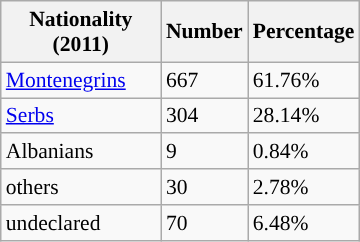<table class="wikitable" style="font-size:90%">
<tr>
<th width="100px">Nationality (2011)</th>
<th width="40px">Number</th>
<th width="40px">Percentage</th>
</tr>
<tr>
<td><a href='#'>Montenegrins</a></td>
<td>667</td>
<td>61.76%</td>
</tr>
<tr>
<td><a href='#'>Serbs</a></td>
<td>304</td>
<td>28.14%</td>
</tr>
<tr>
<td>Albanians</td>
<td>9</td>
<td>0.84%</td>
</tr>
<tr>
<td>others</td>
<td>30</td>
<td>2.78%</td>
</tr>
<tr>
<td>undeclared</td>
<td>70</td>
<td>6.48%</td>
</tr>
</table>
